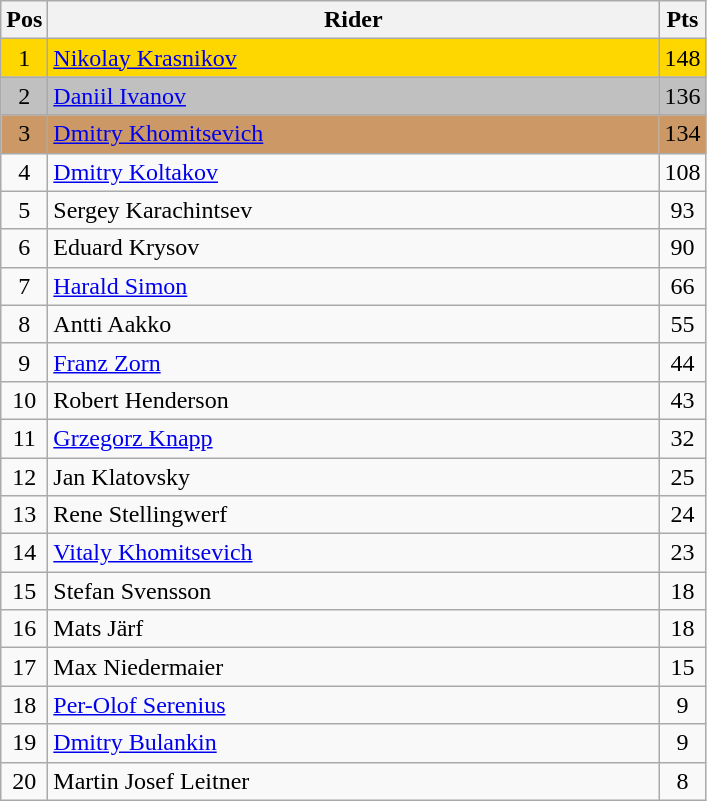<table class="wikitable" style="font-size: 100%">
<tr>
<th width=20>Pos</th>
<th width=400>Rider</th>
<th width=20>Pts</th>
</tr>
<tr align=center style="background-color: gold;">
<td>1</td>
<td align="left"> <a href='#'>Nikolay Krasnikov</a></td>
<td>148</td>
</tr>
<tr align=center style="background-color: silver;">
<td>2</td>
<td align="left"> <a href='#'>Daniil Ivanov</a></td>
<td>136</td>
</tr>
<tr align=center style="background-color: #cc9966;">
<td>3</td>
<td align="left"> <a href='#'>Dmitry Khomitsevich</a></td>
<td>134</td>
</tr>
<tr align=center>
<td>4</td>
<td align="left"> <a href='#'>Dmitry Koltakov</a></td>
<td>108</td>
</tr>
<tr align=center>
<td>5</td>
<td align="left"> Sergey Karachintsev</td>
<td>93</td>
</tr>
<tr align=center>
<td>6</td>
<td align="left"> Eduard Krysov</td>
<td>90</td>
</tr>
<tr align=center>
<td>7</td>
<td align="left"> <a href='#'>Harald Simon</a></td>
<td>66</td>
</tr>
<tr align=center>
<td>8</td>
<td align="left"> Antti Aakko</td>
<td>55</td>
</tr>
<tr align=center>
<td>9</td>
<td align="left"> <a href='#'>Franz Zorn</a></td>
<td>44</td>
</tr>
<tr align=center>
<td>10</td>
<td align="left"> Robert Henderson</td>
<td>43</td>
</tr>
<tr align=center>
<td>11</td>
<td align="left"> <a href='#'>Grzegorz Knapp</a></td>
<td>32</td>
</tr>
<tr align=center>
<td>12</td>
<td align="left"> Jan Klatovsky</td>
<td>25</td>
</tr>
<tr align=center>
<td>13</td>
<td align="left"> Rene Stellingwerf</td>
<td>24</td>
</tr>
<tr align=center>
<td>14</td>
<td align="left"> <a href='#'>Vitaly Khomitsevich</a></td>
<td>23</td>
</tr>
<tr align=center>
<td>15</td>
<td align="left"> Stefan Svensson</td>
<td>18</td>
</tr>
<tr align=center>
<td>16</td>
<td align="left"> Mats Järf</td>
<td>18</td>
</tr>
<tr align=center>
<td>17</td>
<td align="left"> Max Niedermaier</td>
<td>15</td>
</tr>
<tr align=center>
<td>18</td>
<td align="left"> <a href='#'>Per-Olof Serenius</a></td>
<td>9</td>
</tr>
<tr align=center>
<td>19</td>
<td align="left"> <a href='#'>Dmitry Bulankin</a></td>
<td>9</td>
</tr>
<tr align=center>
<td>20</td>
<td align="left"> Martin Josef Leitner</td>
<td>8</td>
</tr>
</table>
